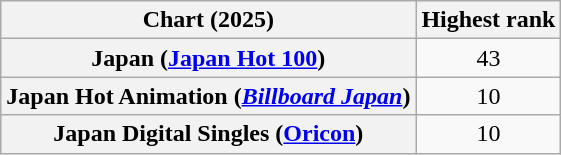<table class="wikitable plainrowheaders" style="text-align:center">
<tr>
<th scope="col">Chart (2025)</th>
<th scope="col">Highest rank</th>
</tr>
<tr>
<th scope="row">Japan (<a href='#'>Japan Hot 100</a>)</th>
<td>43</td>
</tr>
<tr>
<th scope="row">Japan Hot Animation (<em><a href='#'>Billboard Japan</a></em>)</th>
<td>10</td>
</tr>
<tr>
<th scope="row">Japan Digital Singles (<a href='#'>Oricon</a>)</th>
<td>10</td>
</tr>
</table>
